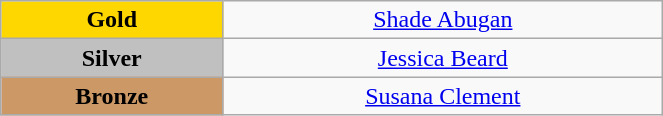<table class="wikitable" style="text-align:center; " width="35%">
<tr>
<td bgcolor="gold"><strong>Gold</strong></td>
<td><a href='#'>Shade Abugan</a><br>  <small><em></em></small></td>
</tr>
<tr>
<td bgcolor="silver"><strong>Silver</strong></td>
<td><a href='#'>Jessica Beard</a><br>  <small><em></em></small></td>
</tr>
<tr>
<td bgcolor="CC9966"><strong>Bronze</strong></td>
<td><a href='#'>Susana Clement</a><br>  <small><em></em></small></td>
</tr>
</table>
